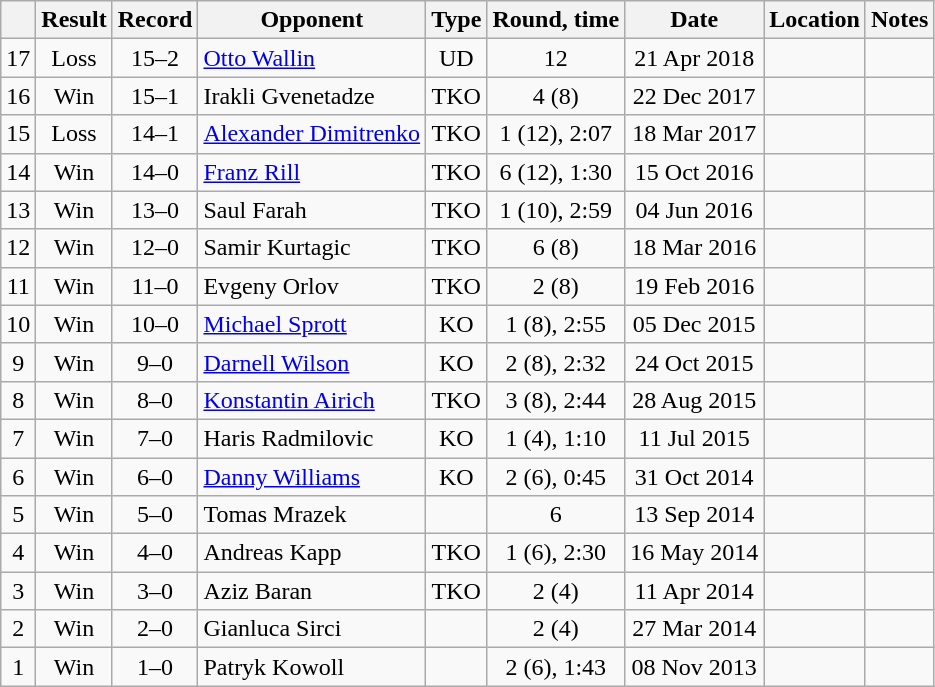<table class="wikitable" style="text-align:center">
<tr>
<th></th>
<th>Result</th>
<th>Record</th>
<th>Opponent</th>
<th>Type</th>
<th>Round, time</th>
<th>Date</th>
<th>Location</th>
<th>Notes</th>
</tr>
<tr>
<td>17</td>
<td>Loss</td>
<td>15–2</td>
<td style="text-align:left;"><a href='#'>Otto Wallin</a></td>
<td>UD</td>
<td>12</td>
<td>21 Apr 2018</td>
<td style="text-align:left;"></td>
<td style="text-align:left;"></td>
</tr>
<tr>
<td>16</td>
<td>Win</td>
<td>15–1</td>
<td style="text-align:left;">Irakli Gvenetadze</td>
<td>TKO</td>
<td>4 (8)</td>
<td>22 Dec 2017</td>
<td style="text-align:left;"></td>
<td></td>
</tr>
<tr>
<td>15</td>
<td>Loss</td>
<td>14–1</td>
<td style="text-align:left;"><a href='#'>Alexander Dimitrenko</a></td>
<td>TKO</td>
<td>1 (12), 2:07</td>
<td>18 Mar 2017</td>
<td style="text-align:left;"></td>
<td style="text-align:left;"></td>
</tr>
<tr>
<td>14</td>
<td>Win</td>
<td>14–0</td>
<td style="text-align:left;"><a href='#'>Franz Rill</a></td>
<td>TKO</td>
<td>6 (12), 1:30</td>
<td>15 Oct 2016</td>
<td style="text-align:left;"></td>
<td style="text-align:left;"></td>
</tr>
<tr>
<td>13</td>
<td>Win</td>
<td>13–0</td>
<td style="text-align:left;">Saul Farah</td>
<td>TKO</td>
<td>1 (10), 2:59</td>
<td>04 Jun 2016</td>
<td style="text-align:left;"></td>
<td></td>
</tr>
<tr>
<td>12</td>
<td>Win</td>
<td>12–0</td>
<td style="text-align:left;">Samir Kurtagic</td>
<td>TKO</td>
<td>6 (8)</td>
<td>18 Mar 2016</td>
<td style="text-align:left;"></td>
<td></td>
</tr>
<tr>
<td>11</td>
<td>Win</td>
<td>11–0</td>
<td style="text-align:left;">Evgeny Orlov</td>
<td>TKO</td>
<td>2 (8)</td>
<td>19 Feb 2016</td>
<td style="text-align:left;"></td>
<td></td>
</tr>
<tr>
<td>10</td>
<td>Win</td>
<td>10–0</td>
<td style="text-align:left;"><a href='#'>Michael Sprott</a></td>
<td>KO</td>
<td>1 (8), 2:55</td>
<td>05 Dec 2015</td>
<td style="text-align:left;"></td>
<td></td>
</tr>
<tr>
<td>9</td>
<td>Win</td>
<td>9–0</td>
<td style="text-align:left;"><a href='#'>Darnell Wilson</a></td>
<td>KO</td>
<td>2 (8), 2:32</td>
<td>24 Oct 2015</td>
<td style="text-align:left;"></td>
<td></td>
</tr>
<tr>
<td>8</td>
<td>Win</td>
<td>8–0</td>
<td style="text-align:left;"><a href='#'>Konstantin Airich</a></td>
<td>TKO</td>
<td>3 (8), 2:44</td>
<td>28 Aug 2015</td>
<td style="text-align:left;"></td>
<td></td>
</tr>
<tr>
<td>7</td>
<td>Win</td>
<td>7–0</td>
<td style="text-align:left;">Haris Radmilovic</td>
<td>KO</td>
<td>1 (4), 1:10</td>
<td>11 Jul 2015</td>
<td style="text-align:left;"></td>
<td></td>
</tr>
<tr>
<td>6</td>
<td>Win</td>
<td>6–0</td>
<td style="text-align:left;"><a href='#'>Danny Williams</a></td>
<td>KO</td>
<td>2 (6), 0:45</td>
<td>31 Oct 2014</td>
<td style="text-align:left;"></td>
<td></td>
</tr>
<tr>
<td>5</td>
<td>Win</td>
<td>5–0</td>
<td style="text-align:left;">Tomas Mrazek</td>
<td></td>
<td>6</td>
<td>13 Sep 2014</td>
<td style="text-align:left;"></td>
<td></td>
</tr>
<tr>
<td>4</td>
<td>Win</td>
<td>4–0</td>
<td style="text-align:left;">Andreas Kapp</td>
<td>TKO</td>
<td>1 (6), 2:30</td>
<td>16 May 2014</td>
<td style="text-align:left;"></td>
<td></td>
</tr>
<tr>
<td>3</td>
<td>Win</td>
<td>3–0</td>
<td style="text-align:left;">Aziz Baran</td>
<td>TKO</td>
<td>2 (4)</td>
<td>11 Apr 2014</td>
<td style="text-align:left;"></td>
<td></td>
</tr>
<tr>
<td>2</td>
<td>Win</td>
<td>2–0</td>
<td style="text-align:left;">Gianluca Sirci</td>
<td></td>
<td>2 (4)</td>
<td>27 Mar 2014</td>
<td style="text-align:left;"></td>
<td></td>
</tr>
<tr>
<td>1</td>
<td>Win</td>
<td>1–0</td>
<td style="text-align:left;">Patryk Kowoll</td>
<td></td>
<td>2 (6), 1:43</td>
<td>08 Nov 2013</td>
<td style="text-align:left;"></td>
<td></td>
</tr>
</table>
